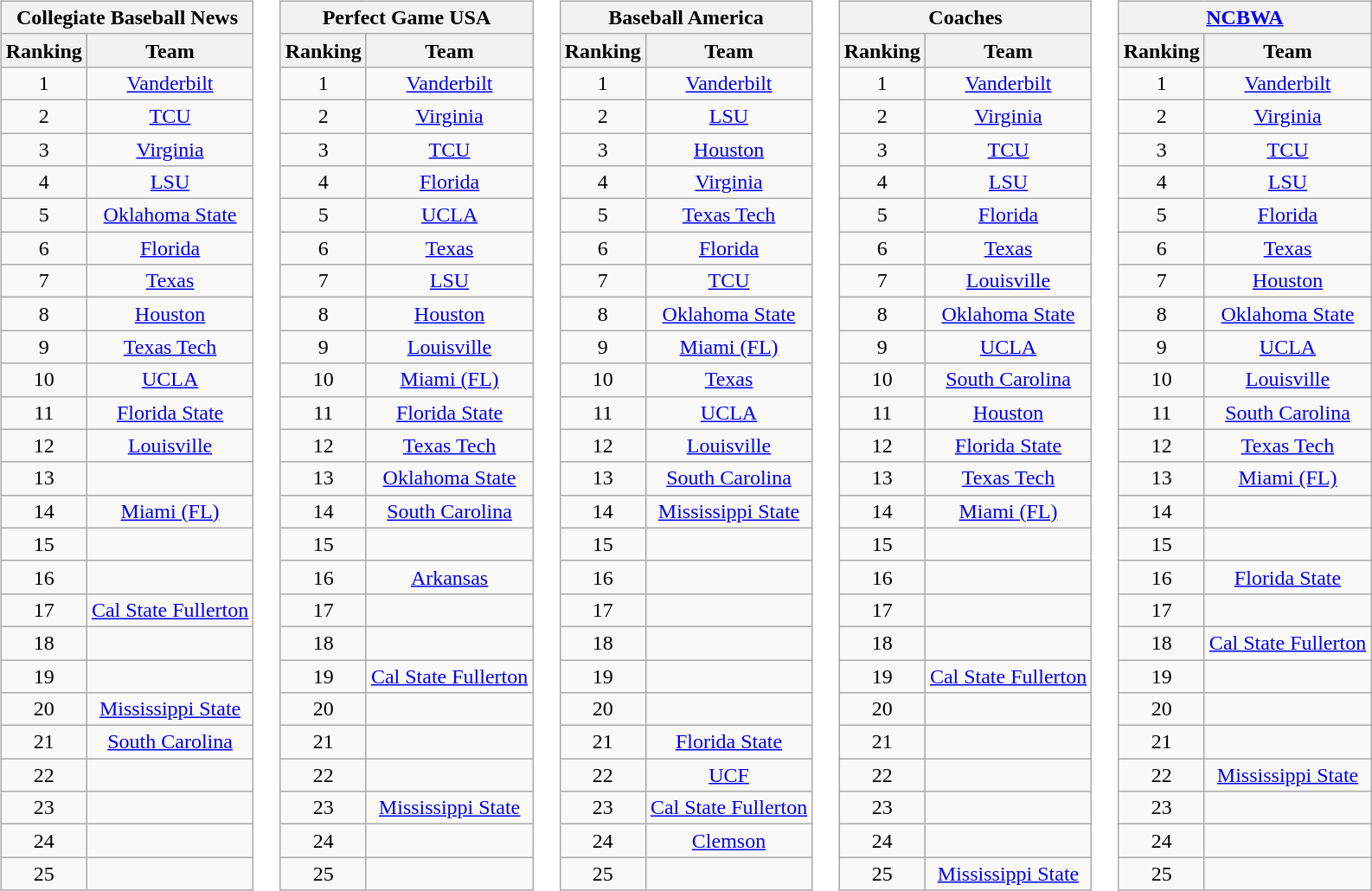<table>
<tr style="vertical-align:top;">
<td><br><table class="wikitable" style="text-align:center;">
<tr>
<th colspan=3><strong>Collegiate Baseball News</strong> </th>
</tr>
<tr>
<th>Ranking</th>
<th>Team</th>
</tr>
<tr>
<td>1</td>
<td><a href='#'>Vanderbilt</a></td>
</tr>
<tr>
<td>2</td>
<td><a href='#'>TCU</a></td>
</tr>
<tr>
<td>3</td>
<td><a href='#'>Virginia</a></td>
</tr>
<tr>
<td>4</td>
<td><a href='#'>LSU</a></td>
</tr>
<tr>
<td>5</td>
<td><a href='#'>Oklahoma State</a></td>
</tr>
<tr>
<td>6</td>
<td><a href='#'>Florida</a></td>
</tr>
<tr>
<td>7</td>
<td><a href='#'>Texas</a></td>
</tr>
<tr>
<td>8</td>
<td><a href='#'>Houston</a></td>
</tr>
<tr>
<td>9</td>
<td><a href='#'>Texas Tech</a></td>
</tr>
<tr>
<td>10</td>
<td><a href='#'>UCLA</a></td>
</tr>
<tr>
<td>11</td>
<td><a href='#'>Florida State</a></td>
</tr>
<tr>
<td>12</td>
<td><a href='#'>Louisville</a></td>
</tr>
<tr>
<td>13</td>
<td></td>
</tr>
<tr>
<td>14</td>
<td><a href='#'>Miami (FL)</a></td>
</tr>
<tr>
<td>15</td>
<td></td>
</tr>
<tr>
<td>16</td>
<td></td>
</tr>
<tr>
<td>17</td>
<td><a href='#'>Cal State Fullerton</a></td>
</tr>
<tr>
<td>18</td>
<td></td>
</tr>
<tr>
<td>19</td>
<td></td>
</tr>
<tr>
<td>20</td>
<td><a href='#'>Mississippi State</a></td>
</tr>
<tr>
<td>21</td>
<td><a href='#'>South Carolina</a></td>
</tr>
<tr>
<td>22</td>
<td></td>
</tr>
<tr>
<td>23</td>
<td></td>
</tr>
<tr>
<td>24</td>
<td></td>
</tr>
<tr>
<td>25</td>
<td></td>
</tr>
</table>
</td>
<td><br><table class="wikitable" style="text-align:center;">
<tr>
<th colspan=3><strong>Perfect Game USA</strong></th>
</tr>
<tr>
<th>Ranking</th>
<th>Team</th>
</tr>
<tr>
<td>1</td>
<td><a href='#'>Vanderbilt</a></td>
</tr>
<tr>
<td>2</td>
<td><a href='#'>Virginia</a></td>
</tr>
<tr>
<td>3</td>
<td><a href='#'>TCU</a></td>
</tr>
<tr>
<td>4</td>
<td><a href='#'>Florida</a></td>
</tr>
<tr>
<td>5</td>
<td><a href='#'>UCLA</a></td>
</tr>
<tr>
<td>6</td>
<td><a href='#'>Texas</a></td>
</tr>
<tr>
<td>7</td>
<td><a href='#'>LSU</a></td>
</tr>
<tr>
<td>8</td>
<td><a href='#'>Houston</a></td>
</tr>
<tr>
<td>9</td>
<td><a href='#'>Louisville</a></td>
</tr>
<tr>
<td>10</td>
<td><a href='#'>Miami (FL)</a></td>
</tr>
<tr>
<td>11</td>
<td><a href='#'>Florida State</a></td>
</tr>
<tr>
<td>12</td>
<td><a href='#'>Texas Tech</a></td>
</tr>
<tr>
<td>13</td>
<td><a href='#'>Oklahoma State</a></td>
</tr>
<tr>
<td>14</td>
<td><a href='#'>South Carolina</a></td>
</tr>
<tr>
<td>15</td>
<td></td>
</tr>
<tr>
<td>16</td>
<td><a href='#'>Arkansas</a></td>
</tr>
<tr>
<td>17</td>
<td></td>
</tr>
<tr>
<td>18</td>
<td></td>
</tr>
<tr>
<td>19</td>
<td><a href='#'>Cal State Fullerton</a></td>
</tr>
<tr>
<td>20</td>
<td></td>
</tr>
<tr>
<td>21</td>
<td></td>
</tr>
<tr>
<td>22</td>
<td></td>
</tr>
<tr>
<td>23</td>
<td><a href='#'>Mississippi State</a></td>
</tr>
<tr>
<td>24</td>
<td></td>
</tr>
<tr>
<td>25</td>
<td></td>
</tr>
</table>
</td>
<td><br><table class="wikitable" style="text-align:center;">
<tr>
<th colspan=3><strong>Baseball America</strong></th>
</tr>
<tr>
<th>Ranking</th>
<th>Team</th>
</tr>
<tr>
<td>1</td>
<td><a href='#'>Vanderbilt</a></td>
</tr>
<tr>
<td>2</td>
<td><a href='#'>LSU</a></td>
</tr>
<tr>
<td>3</td>
<td><a href='#'>Houston</a></td>
</tr>
<tr>
<td>4</td>
<td><a href='#'>Virginia</a></td>
</tr>
<tr>
<td>5</td>
<td><a href='#'>Texas Tech</a></td>
</tr>
<tr>
<td>6</td>
<td><a href='#'>Florida</a></td>
</tr>
<tr>
<td>7</td>
<td><a href='#'>TCU</a></td>
</tr>
<tr>
<td>8</td>
<td><a href='#'>Oklahoma State</a></td>
</tr>
<tr>
<td>9</td>
<td><a href='#'>Miami (FL)</a></td>
</tr>
<tr>
<td>10</td>
<td><a href='#'>Texas</a></td>
</tr>
<tr>
<td>11</td>
<td><a href='#'>UCLA</a></td>
</tr>
<tr>
<td>12</td>
<td><a href='#'>Louisville</a></td>
</tr>
<tr>
<td>13</td>
<td><a href='#'>South Carolina</a></td>
</tr>
<tr>
<td>14</td>
<td><a href='#'>Mississippi State</a></td>
</tr>
<tr>
<td>15</td>
<td></td>
</tr>
<tr>
<td>16</td>
<td></td>
</tr>
<tr>
<td>17</td>
<td></td>
</tr>
<tr>
<td>18</td>
<td></td>
</tr>
<tr>
<td>19</td>
<td></td>
</tr>
<tr>
<td>20</td>
<td></td>
</tr>
<tr>
<td>21</td>
<td><a href='#'>Florida State</a></td>
</tr>
<tr>
<td>22</td>
<td><a href='#'>UCF</a></td>
</tr>
<tr>
<td>23</td>
<td><a href='#'>Cal State Fullerton</a></td>
</tr>
<tr>
<td>24</td>
<td><a href='#'>Clemson</a></td>
</tr>
<tr>
<td>25</td>
<td></td>
</tr>
</table>
</td>
<td><br><table class="wikitable" style="text-align:center;">
<tr>
<th colspan=3><strong>Coaches</strong></th>
</tr>
<tr>
<th>Ranking</th>
<th>Team</th>
</tr>
<tr>
<td>1</td>
<td><a href='#'>Vanderbilt</a></td>
</tr>
<tr>
<td>2</td>
<td><a href='#'>Virginia</a></td>
</tr>
<tr>
<td>3</td>
<td><a href='#'>TCU</a></td>
</tr>
<tr>
<td>4</td>
<td><a href='#'>LSU</a></td>
</tr>
<tr>
<td>5</td>
<td><a href='#'>Florida</a></td>
</tr>
<tr>
<td>6</td>
<td><a href='#'>Texas</a></td>
</tr>
<tr>
<td>7</td>
<td><a href='#'>Louisville</a></td>
</tr>
<tr>
<td>8</td>
<td><a href='#'>Oklahoma State</a></td>
</tr>
<tr>
<td>9</td>
<td><a href='#'>UCLA</a></td>
</tr>
<tr>
<td>10</td>
<td><a href='#'>South Carolina</a></td>
</tr>
<tr>
<td>11</td>
<td><a href='#'>Houston</a></td>
</tr>
<tr>
<td>12</td>
<td><a href='#'>Florida State</a></td>
</tr>
<tr>
<td>13</td>
<td><a href='#'>Texas Tech</a></td>
</tr>
<tr>
<td>14</td>
<td><a href='#'>Miami (FL)</a></td>
</tr>
<tr>
<td>15</td>
<td></td>
</tr>
<tr>
<td>16</td>
<td></td>
</tr>
<tr>
<td>17</td>
<td></td>
</tr>
<tr>
<td>18</td>
<td></td>
</tr>
<tr>
<td>19</td>
<td><a href='#'>Cal State Fullerton</a></td>
</tr>
<tr>
<td>20</td>
<td></td>
</tr>
<tr>
<td>21</td>
<td></td>
</tr>
<tr>
<td>22</td>
<td></td>
</tr>
<tr>
<td>23</td>
<td></td>
</tr>
<tr>
<td>24</td>
<td></td>
</tr>
<tr>
<td>25</td>
<td><a href='#'>Mississippi State</a></td>
</tr>
</table>
</td>
<td><br><table class="wikitable" style="text-align:center;">
<tr>
<th colspan=3><strong><a href='#'>NCBWA</a></strong></th>
</tr>
<tr>
<th>Ranking</th>
<th>Team</th>
</tr>
<tr>
<td>1</td>
<td><a href='#'>Vanderbilt</a></td>
</tr>
<tr>
<td>2</td>
<td><a href='#'>Virginia</a></td>
</tr>
<tr>
<td>3</td>
<td><a href='#'>TCU</a></td>
</tr>
<tr>
<td>4</td>
<td><a href='#'>LSU</a></td>
</tr>
<tr>
<td>5</td>
<td><a href='#'>Florida</a></td>
</tr>
<tr>
<td>6</td>
<td><a href='#'>Texas</a></td>
</tr>
<tr>
<td>7</td>
<td><a href='#'>Houston</a></td>
</tr>
<tr>
<td>8</td>
<td><a href='#'>Oklahoma State</a></td>
</tr>
<tr>
<td>9</td>
<td><a href='#'>UCLA</a></td>
</tr>
<tr>
<td>10</td>
<td><a href='#'>Louisville</a></td>
</tr>
<tr>
<td>11</td>
<td><a href='#'>South Carolina</a></td>
</tr>
<tr>
<td>12</td>
<td><a href='#'>Texas Tech</a></td>
</tr>
<tr>
<td>13</td>
<td><a href='#'>Miami (FL)</a></td>
</tr>
<tr>
<td>14</td>
<td></td>
</tr>
<tr>
<td>15</td>
<td></td>
</tr>
<tr>
<td>16</td>
<td><a href='#'>Florida State</a></td>
</tr>
<tr>
<td>17</td>
<td></td>
</tr>
<tr>
<td>18</td>
<td><a href='#'>Cal State Fullerton</a></td>
</tr>
<tr>
<td>19</td>
<td></td>
</tr>
<tr>
<td>20</td>
<td></td>
</tr>
<tr>
<td>21</td>
<td></td>
</tr>
<tr>
<td>22</td>
<td><a href='#'>Mississippi State</a></td>
</tr>
<tr>
<td>23</td>
<td></td>
</tr>
<tr>
<td>24</td>
<td></td>
</tr>
<tr>
<td>25</td>
<td></td>
</tr>
</table>
</td>
</tr>
</table>
